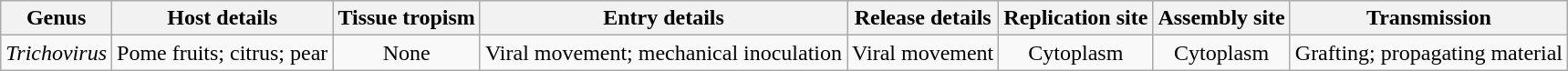<table class="wikitable sortable" style="text-align:center">
<tr>
<th>Genus</th>
<th>Host details</th>
<th>Tissue tropism</th>
<th>Entry details</th>
<th>Release details</th>
<th>Replication site</th>
<th>Assembly site</th>
<th>Transmission</th>
</tr>
<tr>
<td><em>Trichovirus</em></td>
<td>Pome fruits; citrus; pear</td>
<td>None</td>
<td>Viral movement; mechanical inoculation</td>
<td>Viral movement</td>
<td>Cytoplasm</td>
<td>Cytoplasm</td>
<td>Grafting; propagating material</td>
</tr>
</table>
